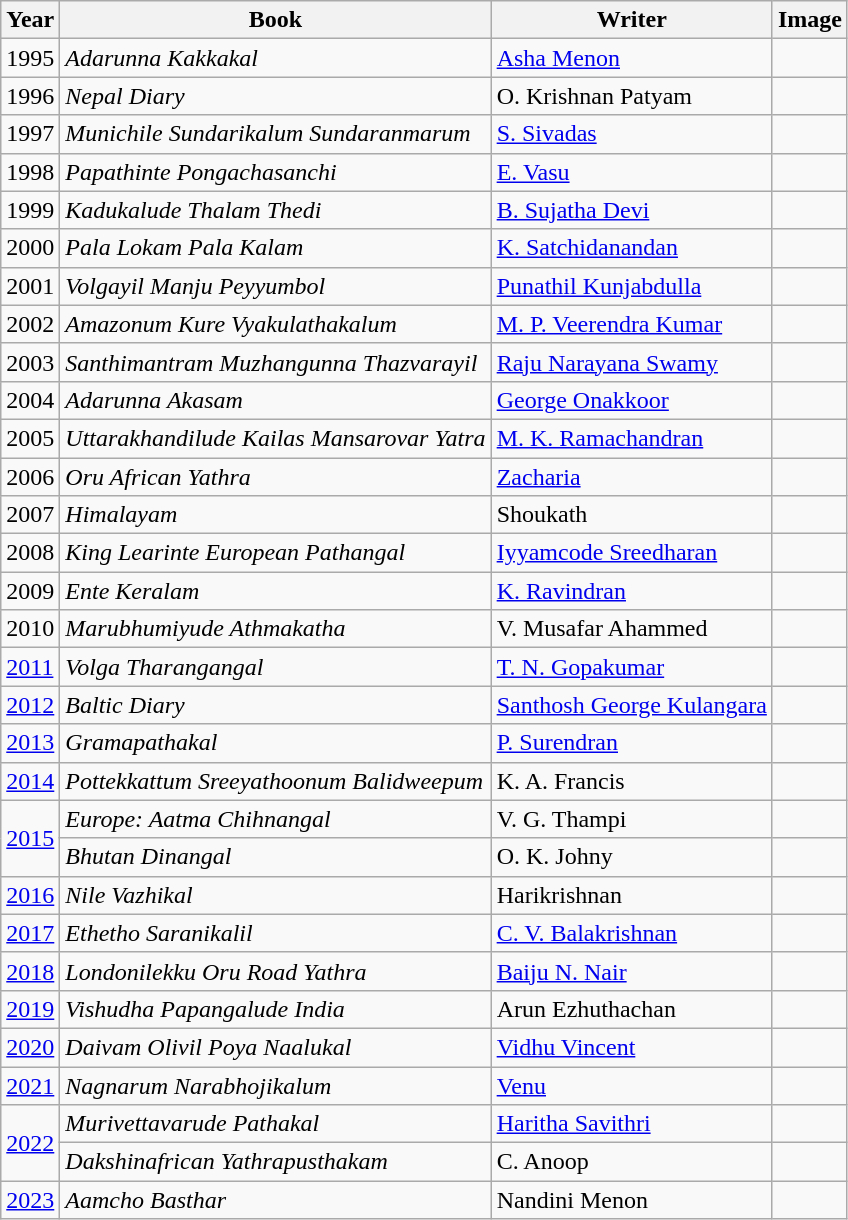<table class="wikitable sortable">
<tr>
<th>Year</th>
<th>Book</th>
<th>Writer</th>
<th>Image</th>
</tr>
<tr>
<td>1995</td>
<td><em>Adarunna Kakkakal</em></td>
<td><a href='#'>Asha Menon</a></td>
<td></td>
</tr>
<tr>
<td>1996</td>
<td><em>Nepal Diary</em></td>
<td>O. Krishnan Patyam</td>
<td></td>
</tr>
<tr>
<td>1997</td>
<td><em>Munichile Sundarikalum Sundaranmarum</em></td>
<td><a href='#'>S. Sivadas</a></td>
<td></td>
</tr>
<tr>
<td>1998</td>
<td><em>Papathinte Pongachasanchi</em></td>
<td><a href='#'>E. Vasu</a></td>
<td></td>
</tr>
<tr>
<td>1999</td>
<td><em>Kadukalude Thalam Thedi</em></td>
<td><a href='#'>B. Sujatha Devi</a></td>
<td></td>
</tr>
<tr>
<td>2000</td>
<td><em>Pala Lokam Pala Kalam</em></td>
<td><a href='#'>K. Satchidanandan</a></td>
<td></td>
</tr>
<tr>
<td>2001</td>
<td><em>Volgayil Manju Peyyumbol</em></td>
<td><a href='#'>Punathil Kunjabdulla</a></td>
<td></td>
</tr>
<tr>
<td>2002</td>
<td><em>Amazonum Kure Vyakulathakalum</em></td>
<td><a href='#'>M. P. Veerendra Kumar</a></td>
<td></td>
</tr>
<tr>
<td>2003</td>
<td><em>Santhimantram Muzhangunna Thazvarayil</em></td>
<td><a href='#'>Raju Narayana Swamy</a></td>
<td></td>
</tr>
<tr>
<td>2004</td>
<td><em>Adarunna Akasam</em></td>
<td><a href='#'>George Onakkoor</a></td>
<td></td>
</tr>
<tr>
<td>2005</td>
<td><em>Uttarakhandilude Kailas Mansarovar Yatra</em></td>
<td><a href='#'>M. K. Ramachandran</a></td>
<td></td>
</tr>
<tr>
<td>2006</td>
<td><em>Oru African Yathra</em></td>
<td><a href='#'>Zacharia</a></td>
<td></td>
</tr>
<tr>
<td>2007</td>
<td><em>Himalayam</em></td>
<td>Shoukath</td>
<td></td>
</tr>
<tr>
<td>2008</td>
<td><em>King Learinte European Pathangal</em></td>
<td><a href='#'>Iyyamcode Sreedharan</a></td>
<td></td>
</tr>
<tr>
<td>2009</td>
<td><em>Ente Keralam</em></td>
<td><a href='#'>K. Ravindran</a></td>
<td></td>
</tr>
<tr>
<td>2010</td>
<td><em>Marubhumiyude Athmakatha</em></td>
<td>V. Musafar Ahammed</td>
<td></td>
</tr>
<tr>
<td><a href='#'>2011</a></td>
<td><em>Volga Tharangangal</em></td>
<td><a href='#'>T. N. Gopakumar</a></td>
<td></td>
</tr>
<tr>
<td><a href='#'>2012</a></td>
<td><em>Baltic Diary</em></td>
<td><a href='#'>Santhosh George Kulangara</a></td>
<td></td>
</tr>
<tr>
<td><a href='#'>2013</a></td>
<td><em>Gramapathakal</em></td>
<td><a href='#'>P. Surendran</a></td>
<td></td>
</tr>
<tr>
<td><a href='#'>2014</a></td>
<td><em>Pottekkattum Sreeyathoonum Balidweepum</em></td>
<td>K. A. Francis</td>
<td></td>
</tr>
<tr>
<td rowspan=2><a href='#'>2015</a></td>
<td><em>Europe: Aatma Chihnangal</em></td>
<td>V. G. Thampi</td>
<td></td>
</tr>
<tr>
<td><em>Bhutan Dinangal</em></td>
<td>O. K. Johny</td>
<td></td>
</tr>
<tr>
<td><a href='#'>2016</a></td>
<td><em>Nile Vazhikal</em></td>
<td>Harikrishnan</td>
<td></td>
</tr>
<tr>
<td><a href='#'>2017</a></td>
<td><em>Ethetho Saranikalil</em></td>
<td><a href='#'>C. V. Balakrishnan</a></td>
<td></td>
</tr>
<tr>
<td><a href='#'>2018</a></td>
<td><em>Londonilekku Oru Road Yathra</em></td>
<td><a href='#'>Baiju N. Nair</a></td>
<td></td>
</tr>
<tr>
<td><a href='#'>2019</a></td>
<td><em>Vishudha Papangalude India</em></td>
<td>Arun Ezhuthachan</td>
<td></td>
</tr>
<tr>
<td><a href='#'>2020</a></td>
<td><em>	Daivam Olivil Poya Naalukal</em></td>
<td><a href='#'>Vidhu Vincent</a></td>
<td></td>
</tr>
<tr>
<td><a href='#'>2021</a></td>
<td><em>Nagnarum Narabhojikalum</em></td>
<td><a href='#'>Venu</a></td>
<td></td>
</tr>
<tr>
<td rowspan =2><a href='#'>2022</a></td>
<td><em>Murivettavarude Pathakal</em></td>
<td><a href='#'>Haritha Savithri</a></td>
<td></td>
</tr>
<tr>
<td><em>Dakshinafrican Yathrapusthakam</em></td>
<td>C. Anoop</td>
<td></td>
</tr>
<tr>
<td><a href='#'>2023</a></td>
<td><em>Aamcho Basthar</em></td>
<td>Nandini Menon</td>
<td></td>
</tr>
</table>
